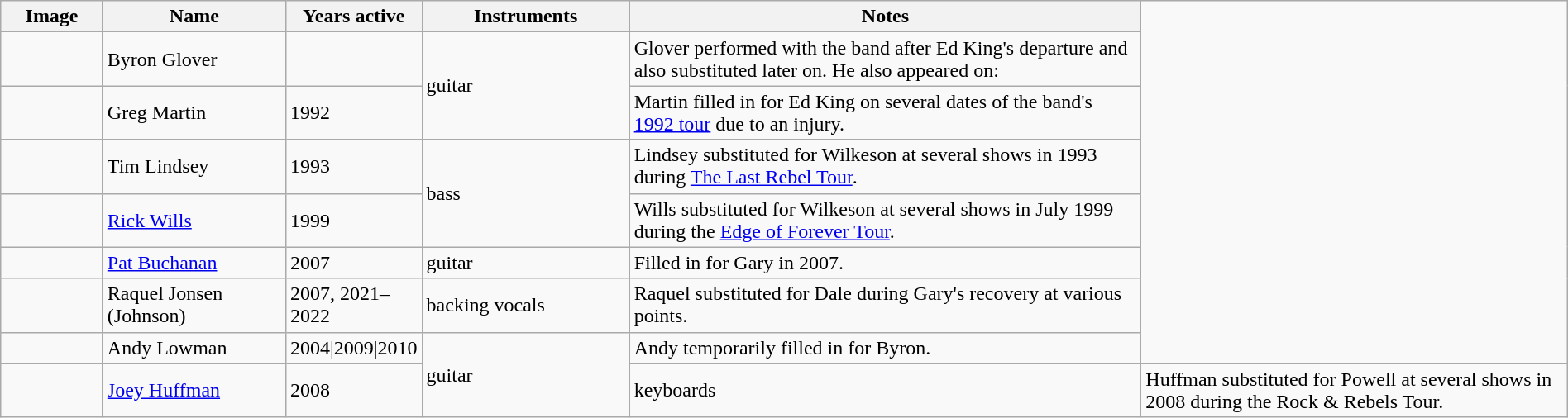<table class="wikitable" border="1" width=100%>
<tr>
<th width="75">Image</th>
<th width="140">Name</th>
<th width="90">Years active</th>
<th width="160">Instruments</th>
<th>Notes</th>
</tr>
<tr>
<td></td>
<td>Byron Glover</td>
<td></td>
<td rowspan="2">guitar</td>
<td>Glover performed with the band after Ed King's departure and also substituted later on. He also appeared on:<br></td>
</tr>
<tr>
<td></td>
<td>Greg Martin</td>
<td>1992</td>
<td>Martin filled in for Ed King on several dates of the band's <a href='#'>1992 tour</a> due to an injury.</td>
</tr>
<tr>
<td></td>
<td>Tim Lindsey</td>
<td>1993</td>
<td rowspan="2">bass</td>
<td>Lindsey substituted for Wilkeson at several shows in 1993 during <a href='#'>The Last Rebel Tour</a>.</td>
</tr>
<tr>
<td></td>
<td><a href='#'>Rick Wills</a></td>
<td>1999</td>
<td>Wills substituted for Wilkeson at several shows in July 1999 during the <a href='#'>Edge of Forever Tour</a>.</td>
</tr>
<tr>
<td></td>
<td><a href='#'>Pat Buchanan</a></td>
<td>2007</td>
<td>guitar</td>
<td>Filled in for Gary in 2007.</td>
</tr>
<tr>
<td></td>
<td>Raquel Jonsen (Johnson)</td>
<td>2007, 2021–2022</td>
<td>backing vocals</td>
<td>Raquel substituted for Dale during Gary's recovery at various points.</td>
</tr>
<tr>
<td></td>
<td>Andy Lowman</td>
<td {{Hlist>2004|2009|2010 </td>
<td rowspan="2">guitar</td>
<td>Andy temporarily filled in for Byron.</td>
</tr>
<tr>
<td></td>
<td><a href='#'>Joey Huffman</a></td>
<td>2008</td>
<td>keyboards</td>
<td>Huffman substituted for Powell at several shows in 2008 during the Rock & Rebels Tour.</td>
</tr>
</table>
